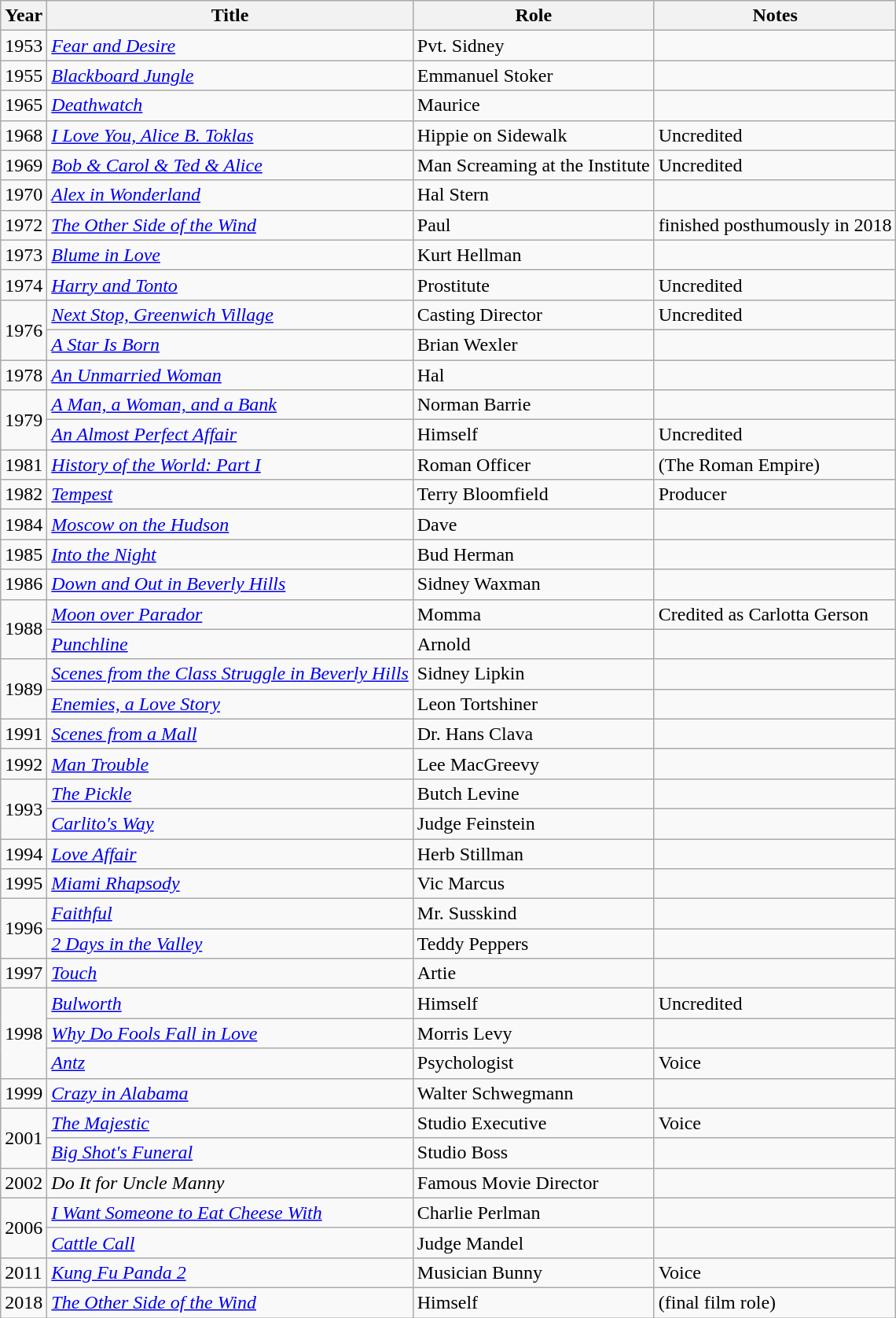<table class="wikitable">
<tr>
<th>Year</th>
<th>Title</th>
<th>Role</th>
<th>Notes</th>
</tr>
<tr>
<td>1953</td>
<td><em><a href='#'>Fear and Desire</a></em></td>
<td>Pvt. Sidney</td>
<td></td>
</tr>
<tr>
<td>1955</td>
<td><em><a href='#'>Blackboard Jungle</a></em></td>
<td>Emmanuel Stoker</td>
<td></td>
</tr>
<tr>
<td>1965</td>
<td><em><a href='#'>Deathwatch</a></em></td>
<td>Maurice</td>
<td></td>
</tr>
<tr>
<td>1968</td>
<td><em><a href='#'>I Love You, Alice B. Toklas</a></em></td>
<td>Hippie on Sidewalk</td>
<td>Uncredited</td>
</tr>
<tr>
<td>1969</td>
<td><em><a href='#'>Bob & Carol & Ted & Alice</a></em></td>
<td>Man Screaming at the Institute</td>
<td>Uncredited</td>
</tr>
<tr>
<td>1970</td>
<td><em><a href='#'>Alex in Wonderland</a></em></td>
<td>Hal Stern</td>
<td></td>
</tr>
<tr>
<td>1972</td>
<td><em><a href='#'>The Other Side of the Wind</a></em></td>
<td>Paul</td>
<td>finished posthumously in 2018</td>
</tr>
<tr>
<td>1973</td>
<td><em><a href='#'>Blume in Love</a></em></td>
<td>Kurt Hellman</td>
<td></td>
</tr>
<tr>
<td>1974</td>
<td><em><a href='#'>Harry and Tonto</a></em></td>
<td>Prostitute</td>
<td>Uncredited</td>
</tr>
<tr>
<td rowspan=2>1976</td>
<td><em><a href='#'>Next Stop, Greenwich Village</a></em></td>
<td>Casting Director</td>
<td>Uncredited</td>
</tr>
<tr>
<td><em><a href='#'>A Star Is Born</a></em></td>
<td>Brian Wexler</td>
<td></td>
</tr>
<tr>
<td>1978</td>
<td><em><a href='#'>An Unmarried Woman</a></em></td>
<td>Hal</td>
<td></td>
</tr>
<tr>
<td rowspan=2>1979</td>
<td><em><a href='#'>A Man, a Woman, and a Bank</a></em></td>
<td>Norman Barrie</td>
<td></td>
</tr>
<tr>
<td><em><a href='#'>An Almost Perfect Affair</a></em></td>
<td>Himself</td>
<td>Uncredited</td>
</tr>
<tr>
<td>1981</td>
<td><em><a href='#'>History of the World: Part I</a></em></td>
<td>Roman Officer</td>
<td>(The Roman Empire)</td>
</tr>
<tr>
<td>1982</td>
<td><em><a href='#'>Tempest</a></em></td>
<td>Terry Bloomfield</td>
<td>Producer</td>
</tr>
<tr>
<td>1984</td>
<td><em><a href='#'>Moscow on the Hudson</a></em></td>
<td>Dave</td>
<td></td>
</tr>
<tr>
<td>1985</td>
<td><em><a href='#'>Into the Night</a></em></td>
<td>Bud Herman</td>
<td></td>
</tr>
<tr>
<td>1986</td>
<td><em><a href='#'>Down and Out in Beverly Hills</a></em></td>
<td>Sidney Waxman</td>
<td></td>
</tr>
<tr>
<td rowspan=2>1988</td>
<td><em><a href='#'>Moon over Parador</a></em></td>
<td>Momma</td>
<td>Credited as Carlotta Gerson</td>
</tr>
<tr>
<td><em><a href='#'>Punchline</a></em></td>
<td>Arnold</td>
<td></td>
</tr>
<tr>
<td rowspan=2>1989</td>
<td><em><a href='#'>Scenes from the Class Struggle in Beverly Hills</a></em></td>
<td>Sidney Lipkin</td>
<td></td>
</tr>
<tr>
<td><em><a href='#'>Enemies, a Love Story</a></em></td>
<td>Leon Tortshiner</td>
<td></td>
</tr>
<tr>
<td>1991</td>
<td><em><a href='#'>Scenes from a Mall</a></em></td>
<td>Dr. Hans Clava</td>
<td></td>
</tr>
<tr>
<td>1992</td>
<td><em><a href='#'>Man Trouble</a></em></td>
<td>Lee MacGreevy</td>
<td></td>
</tr>
<tr>
<td rowspan=2>1993</td>
<td><em><a href='#'>The Pickle</a></em></td>
<td>Butch Levine</td>
<td></td>
</tr>
<tr>
<td><em><a href='#'>Carlito's Way</a></em></td>
<td>Judge Feinstein</td>
<td></td>
</tr>
<tr>
<td>1994</td>
<td><em><a href='#'>Love Affair</a></em></td>
<td>Herb Stillman</td>
<td></td>
</tr>
<tr>
<td>1995</td>
<td><em><a href='#'>Miami Rhapsody</a></em></td>
<td>Vic Marcus</td>
<td></td>
</tr>
<tr>
<td rowspan=2>1996</td>
<td><em><a href='#'>Faithful</a></em></td>
<td>Mr. Susskind</td>
<td></td>
</tr>
<tr>
<td><em><a href='#'>2 Days in the Valley</a></em></td>
<td>Teddy Peppers</td>
<td></td>
</tr>
<tr>
<td>1997</td>
<td><em><a href='#'>Touch</a></em></td>
<td>Artie</td>
<td></td>
</tr>
<tr>
<td rowspan=3>1998</td>
<td><em><a href='#'>Bulworth</a></em></td>
<td>Himself</td>
<td>Uncredited</td>
</tr>
<tr>
<td><em><a href='#'>Why Do Fools Fall in Love</a></em></td>
<td>Morris Levy</td>
<td></td>
</tr>
<tr>
<td><em><a href='#'>Antz</a></em></td>
<td>Psychologist</td>
<td>Voice</td>
</tr>
<tr>
<td>1999</td>
<td><em><a href='#'>Crazy in Alabama</a></em></td>
<td>Walter Schwegmann</td>
<td></td>
</tr>
<tr>
<td rowspan=2>2001</td>
<td><em><a href='#'>The Majestic</a></em></td>
<td>Studio Executive</td>
<td>Voice</td>
</tr>
<tr>
<td><em><a href='#'>Big Shot's Funeral</a></em></td>
<td>Studio Boss</td>
<td></td>
</tr>
<tr>
<td>2002</td>
<td><em>Do It for Uncle Manny</em></td>
<td>Famous Movie Director</td>
<td></td>
</tr>
<tr>
<td rowspan=2>2006</td>
<td><em><a href='#'>I Want Someone to Eat Cheese With</a></em></td>
<td>Charlie Perlman</td>
<td></td>
</tr>
<tr>
<td><em><a href='#'>Cattle Call</a></em></td>
<td>Judge Mandel</td>
<td></td>
</tr>
<tr>
<td>2011</td>
<td><em><a href='#'>Kung Fu Panda 2</a></em></td>
<td>Musician Bunny</td>
<td>Voice</td>
</tr>
<tr>
<td>2018</td>
<td><em><a href='#'>The Other Side of the Wind</a></em></td>
<td>Himself</td>
<td>(final film role)</td>
</tr>
</table>
